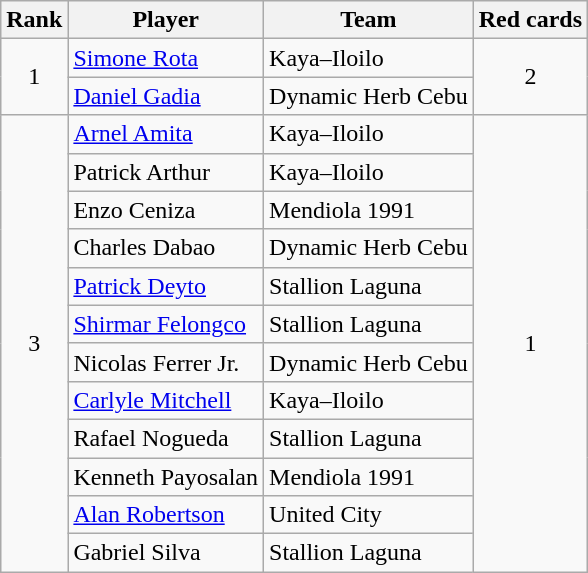<table class="wikitable">
<tr>
<th>Rank</th>
<th>Player</th>
<th>Team</th>
<th>Red cards</th>
</tr>
<tr>
<td rowspan="2" style="text-align: center;">1</td>
<td> <a href='#'>Simone Rota</a></td>
<td>Kaya–Iloilo</td>
<td rowspan="2" style="text-align: center;">2</td>
</tr>
<tr>
<td> <a href='#'>Daniel Gadia</a></td>
<td>Dynamic Herb Cebu</td>
</tr>
<tr>
<td rowspan="12" style="text-align: center;">3</td>
<td> <a href='#'>Arnel Amita</a></td>
<td>Kaya–Iloilo</td>
<td rowspan="12" style="text-align: center;">1</td>
</tr>
<tr>
<td> Patrick Arthur</td>
<td>Kaya–Iloilo</td>
</tr>
<tr>
<td> Enzo Ceniza</td>
<td>Mendiola 1991</td>
</tr>
<tr>
<td> Charles Dabao</td>
<td>Dynamic Herb Cebu</td>
</tr>
<tr>
<td> <a href='#'>Patrick Deyto</a></td>
<td>Stallion Laguna</td>
</tr>
<tr>
<td> <a href='#'>Shirmar Felongco</a></td>
<td>Stallion Laguna</td>
</tr>
<tr>
<td> Nicolas Ferrer Jr.</td>
<td>Dynamic Herb Cebu</td>
</tr>
<tr>
<td> <a href='#'>Carlyle Mitchell</a></td>
<td>Kaya–Iloilo</td>
</tr>
<tr>
<td> Rafael Nogueda</td>
<td>Stallion Laguna</td>
</tr>
<tr>
<td> Kenneth Payosalan</td>
<td>Mendiola 1991</td>
</tr>
<tr>
<td> <a href='#'>Alan Robertson</a></td>
<td>United City</td>
</tr>
<tr>
<td> Gabriel Silva</td>
<td>Stallion Laguna</td>
</tr>
</table>
